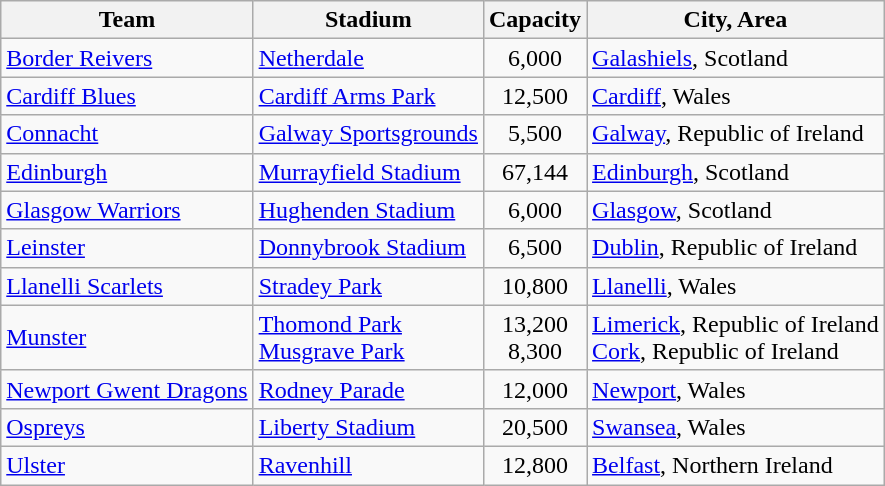<table class="wikitable">
<tr>
<th>Team</th>
<th>Stadium</th>
<th>Capacity</th>
<th>City, Area</th>
</tr>
<tr>
<td> <a href='#'>Border Reivers</a></td>
<td><a href='#'>Netherdale</a></td>
<td style="text-align:center;">6,000</td>
<td><a href='#'>Galashiels</a>, Scotland</td>
</tr>
<tr>
<td> <a href='#'>Cardiff Blues</a></td>
<td><a href='#'>Cardiff Arms Park</a></td>
<td style="text-align:center;">12,500</td>
<td><a href='#'>Cardiff</a>, Wales</td>
</tr>
<tr>
<td> <a href='#'>Connacht</a></td>
<td><a href='#'>Galway Sportsgrounds</a></td>
<td style="text-align:center;">5,500</td>
<td><a href='#'>Galway</a>, Republic of Ireland</td>
</tr>
<tr>
<td> <a href='#'>Edinburgh</a></td>
<td><a href='#'>Murrayfield Stadium</a></td>
<td style="text-align:center;">67,144</td>
<td><a href='#'>Edinburgh</a>, Scotland</td>
</tr>
<tr>
<td> <a href='#'>Glasgow Warriors</a></td>
<td><a href='#'>Hughenden Stadium</a></td>
<td style="text-align:center;">6,000</td>
<td><a href='#'>Glasgow</a>, Scotland</td>
</tr>
<tr>
<td> <a href='#'>Leinster</a></td>
<td><a href='#'>Donnybrook Stadium</a></td>
<td style="text-align:center;">6,500</td>
<td><a href='#'>Dublin</a>, Republic of Ireland</td>
</tr>
<tr>
<td> <a href='#'>Llanelli Scarlets</a></td>
<td><a href='#'>Stradey Park</a></td>
<td style="text-align:center;">10,800</td>
<td><a href='#'>Llanelli</a>, Wales</td>
</tr>
<tr>
<td> <a href='#'>Munster</a></td>
<td><a href='#'>Thomond Park</a><br><a href='#'>Musgrave Park</a></td>
<td style="text-align:center;">13,200<br>8,300</td>
<td><a href='#'>Limerick</a>, Republic of Ireland<br><a href='#'>Cork</a>, Republic of Ireland</td>
</tr>
<tr>
<td> <a href='#'>Newport Gwent Dragons</a></td>
<td><a href='#'>Rodney Parade</a></td>
<td style="text-align:center;">12,000</td>
<td><a href='#'>Newport</a>, Wales</td>
</tr>
<tr>
<td> <a href='#'>Ospreys</a></td>
<td><a href='#'>Liberty Stadium</a></td>
<td style="text-align:center;">20,500</td>
<td><a href='#'>Swansea</a>, Wales</td>
</tr>
<tr>
<td> <a href='#'>Ulster</a></td>
<td><a href='#'>Ravenhill</a></td>
<td style="text-align:center;">12,800</td>
<td><a href='#'>Belfast</a>, Northern Ireland</td>
</tr>
</table>
